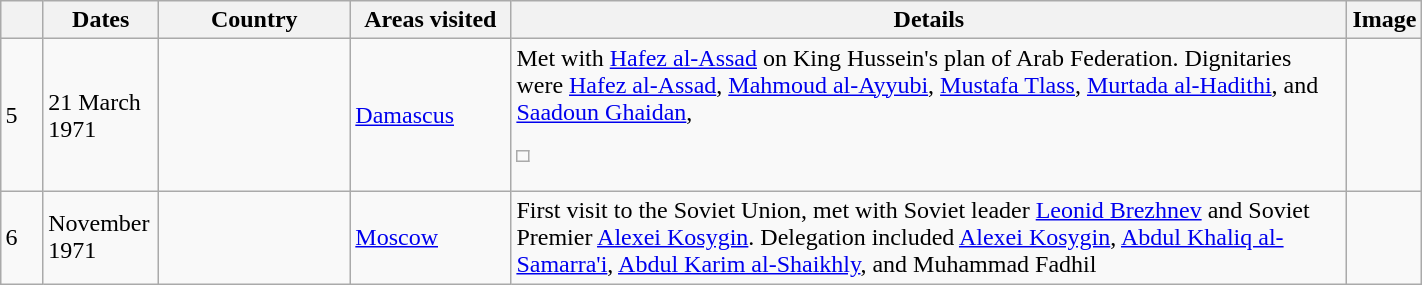<table class="wikitable sortable" border="1" style="margin: 1em auto 1em auto">
<tr>
<th style="width: 3%;"></th>
<th width="70">Dates</th>
<th width="120">Country</th>
<th width="100">Areas visited</th>
<th width="550">Details</th>
<th>Image</th>
</tr>
<tr>
<td>5</td>
<td>21 March 1971</td>
<td></td>
<td><a href='#'>Damascus</a></td>
<td>Met with <a href='#'>Hafez al-Assad</a> on King Hussein's plan of Arab Federation. Dignitaries were <a href='#'>Hafez al-Assad</a>, <a href='#'>Mahmoud al-Ayyubi</a>, <a href='#'>Mustafa Tlass</a>, <a href='#'>Murtada al-Hadithi</a>, and <a href='#'>Saadoun Ghaidan</a>,<br><table class="wikitable">
<tr>
<td></td>
</tr>
</table>
</td>
<td></td>
</tr>
<tr>
<td>6</td>
<td>November 1971</td>
<td></td>
<td><a href='#'>Moscow</a></td>
<td>First visit to the Soviet Union, met with Soviet leader <a href='#'>Leonid Brezhnev</a> and Soviet Premier <a href='#'>Alexei Kosygin</a>. Delegation included <a href='#'>Alexei Kosygin</a>, <a href='#'>Abdul Khaliq al-Samarra'i</a>, <a href='#'>Abdul Karim al-Shaikhly</a>, and Muhammad Fadhil</td>
<td></td>
</tr>
</table>
